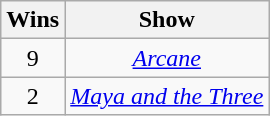<table class="wikitable" style="text-align: center">
<tr>
<th>Wins</th>
<th>Show</th>
</tr>
<tr>
<td style="text-align:center">9</td>
<td><em><a href='#'>Arcane</a></em></td>
</tr>
<tr>
<td style="text-align:center">2</td>
<td><em><a href='#'>Maya and the Three</a></em></td>
</tr>
</table>
